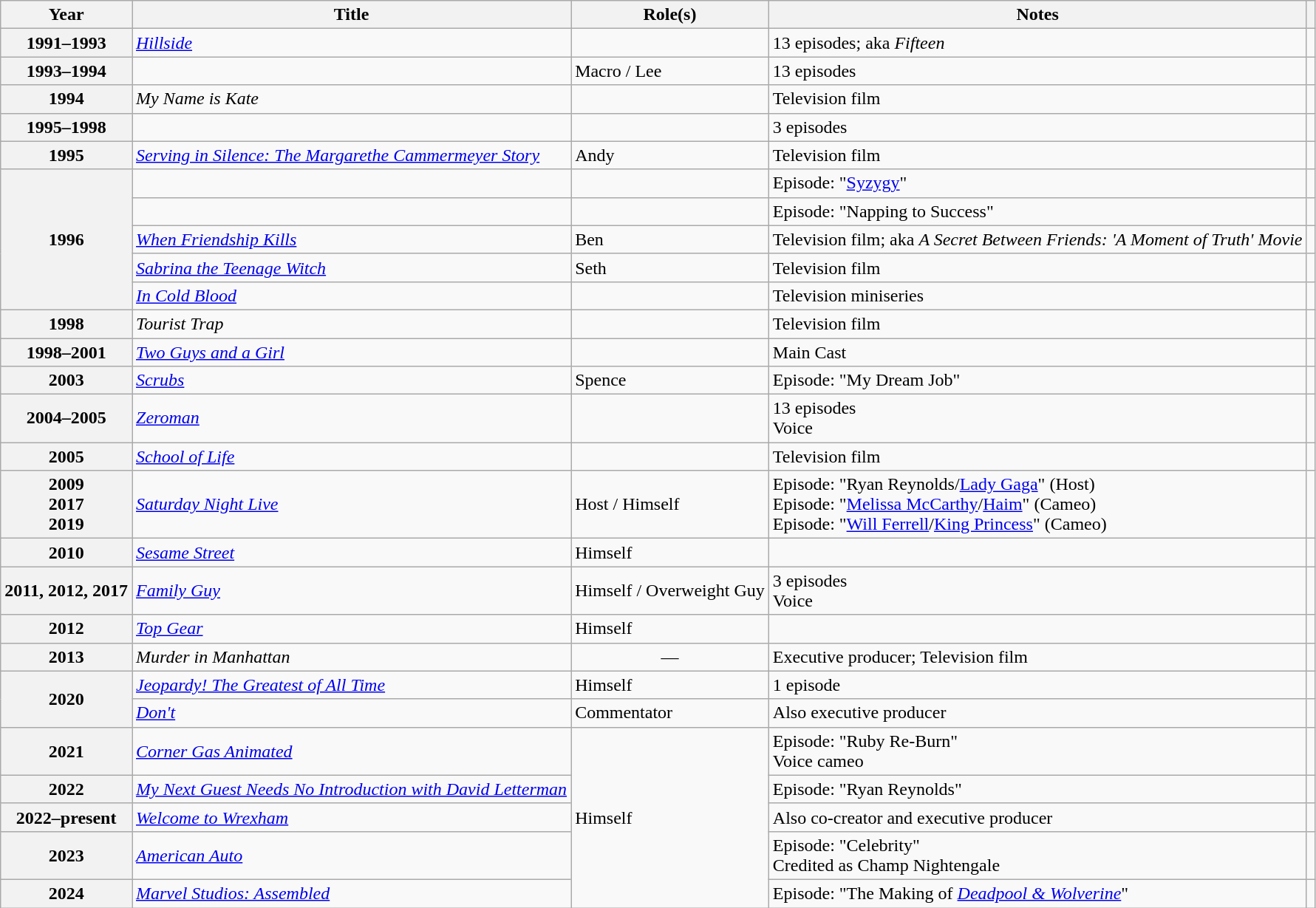<table class="wikitable sortable plainrowheaders">
<tr>
<th scope="col">Year</th>
<th scope="col">Title</th>
<th scope="col">Role(s)</th>
<th scope="col" class="unsortable">Notes</th>
<th scope="col" class="unsortable"></th>
</tr>
<tr>
<th scope=row>1991–1993</th>
<td><em><a href='#'>Hillside</a></em></td>
<td></td>
<td>13 episodes; aka <em>Fifteen</em></td>
<td style="text-align:center;"></td>
</tr>
<tr>
<th scope=row>1993–1994</th>
<td><em></em></td>
<td>Macro / Lee</td>
<td>13 episodes</td>
<td style="text-align:center;"></td>
</tr>
<tr>
<th scope=row>1994</th>
<td><em>My Name is Kate</em></td>
<td></td>
<td>Television film</td>
<td style="text-align:center;"></td>
</tr>
<tr>
<th scope=row>1995–1998</th>
<td><em></em></td>
<td></td>
<td>3 episodes</td>
<td style="text-align:center;"></td>
</tr>
<tr>
<th scope=row>1995</th>
<td><em><a href='#'>Serving in Silence: The Margarethe Cammermeyer Story</a></em></td>
<td>Andy</td>
<td>Television film</td>
<td style="text-align:center;"></td>
</tr>
<tr>
<th scope=row rowspan=5>1996</th>
<td><em></em></td>
<td></td>
<td>Episode: "<a href='#'>Syzygy</a>"</td>
<td style="text-align:center;"></td>
</tr>
<tr>
<td><em></em></td>
<td></td>
<td>Episode: "Napping to Success"</td>
<td style="text-align:center;"></td>
</tr>
<tr>
<td><em><a href='#'>When Friendship Kills</a></em></td>
<td>Ben</td>
<td>Television film; aka <em>A Secret Between Friends: 'A Moment of Truth' Movie</em></td>
<td style="text-align:center;"></td>
</tr>
<tr>
<td><em><a href='#'>Sabrina the Teenage Witch</a></em></td>
<td>Seth</td>
<td>Television film</td>
<td style="text-align:center;"></td>
</tr>
<tr>
<td><em><a href='#'>In Cold Blood</a></em></td>
<td></td>
<td>Television miniseries</td>
<td style="text-align:center;"></td>
</tr>
<tr>
<th scope=row>1998</th>
<td><em>Tourist Trap</em></td>
<td></td>
<td>Television film</td>
<td style="text-align:center;"></td>
</tr>
<tr>
<th scope=row>1998–2001</th>
<td><em><a href='#'>Two Guys and a Girl</a></em></td>
<td></td>
<td>Main Cast</td>
<td style="text-align:center;"></td>
</tr>
<tr>
<th scope=row>2003</th>
<td><em><a href='#'>Scrubs</a></em></td>
<td>Spence</td>
<td>Episode: "My Dream Job"</td>
<td style="text-align:center;"></td>
</tr>
<tr>
<th scope=row>2004–2005</th>
<td><em><a href='#'>Zeroman</a></em></td>
<td></td>
<td>13 episodes<br>Voice</td>
<td style="text-align:center;"></td>
</tr>
<tr>
<th scope=row>2005</th>
<td><em><a href='#'>School of Life</a></em></td>
<td></td>
<td>Television film</td>
<td style="text-align:center;"></td>
</tr>
<tr>
<th scope=row>2009<br>2017<br>2019</th>
<td><em><a href='#'>Saturday Night Live</a></em></td>
<td>Host / Himself</td>
<td>Episode: "Ryan Reynolds/<a href='#'>Lady Gaga</a>" (Host)<br>Episode: "<a href='#'>Melissa McCarthy</a>/<a href='#'>Haim</a>" (Cameo)<br>Episode: "<a href='#'>Will Ferrell</a>/<a href='#'>King Princess</a>" (Cameo)</td>
<td style="text-align:center;"></td>
</tr>
<tr>
<th scope=row>2010</th>
<td><em><a href='#'>Sesame Street</a></em></td>
<td>Himself</td>
<td></td>
<td style="text-align:center;"></td>
</tr>
<tr>
<th scope=row>2011, 2012, 2017</th>
<td><em><a href='#'>Family Guy</a></em></td>
<td>Himself / Overweight Guy</td>
<td>3 episodes<br>Voice</td>
<td style="text-align:center;"></td>
</tr>
<tr>
<th scope=row>2012</th>
<td><em><a href='#'>Top Gear</a></em></td>
<td>Himself</td>
<td></td>
<td style="text-align:center;"></td>
</tr>
<tr>
<th scope=row>2013</th>
<td><em>Murder in Manhattan</em></td>
<td align="center">—</td>
<td>Executive producer; Television film</td>
<td style="text-align:center;"></td>
</tr>
<tr>
<th scope=row rowspan=2>2020</th>
<td><em><a href='#'>Jeopardy! The Greatest of All Time</a></em></td>
<td>Himself</td>
<td>1 episode</td>
<td style="text-align:center;"></td>
</tr>
<tr>
<td><em><a href='#'>Don't</a></em></td>
<td>Commentator</td>
<td>Also executive producer</td>
<td style="text-align:center;"></td>
</tr>
<tr>
<th scope=row>2021</th>
<td><em><a href='#'>Corner Gas Animated</a></em></td>
<td rowspan="5">Himself</td>
<td>Episode: "Ruby Re-Burn"<br>Voice cameo</td>
<td style="text-align:center;"></td>
</tr>
<tr>
<th scope=row>2022</th>
<td><em><a href='#'>My Next Guest Needs No Introduction with David Letterman</a></em></td>
<td>Episode: "Ryan Reynolds"</td>
<td style="text-align:center;"></td>
</tr>
<tr>
<th scope=row>2022–present</th>
<td><em><a href='#'>Welcome to Wrexham</a></em></td>
<td>Also co-creator and executive producer</td>
<td style="text-align:center;"></td>
</tr>
<tr>
<th scope=row>2023</th>
<td><em><a href='#'>American Auto</a></em></td>
<td>Episode: "Celebrity"<br>Credited as Champ Nightengale</td>
<td style="text-align:center;"></td>
</tr>
<tr>
<th scope=row>2024</th>
<td><em><a href='#'>Marvel Studios: Assembled</a></em></td>
<td>Episode: "The Making of <em><a href='#'>Deadpool & Wolverine</a></em>"</td>
<td style="text-align:center;"></td>
</tr>
</table>
